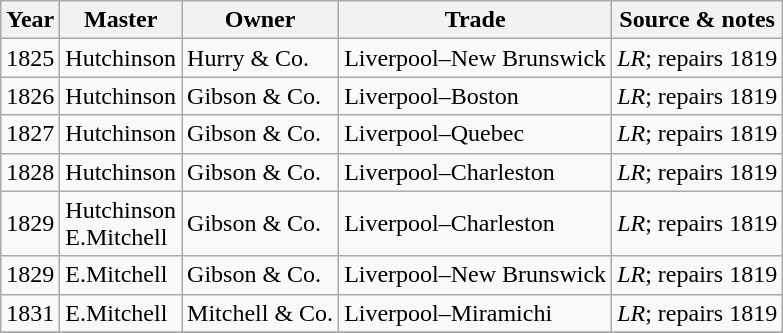<table class=" wikitable">
<tr>
<th>Year</th>
<th>Master</th>
<th>Owner</th>
<th>Trade</th>
<th>Source & notes</th>
</tr>
<tr>
<td>1825</td>
<td>Hutchinson</td>
<td>Hurry & Co.</td>
<td>Liverpool–New Brunswick</td>
<td><em>LR</em>; repairs 1819</td>
</tr>
<tr>
<td>1826</td>
<td>Hutchinson</td>
<td>Gibson & Co.</td>
<td>Liverpool–Boston</td>
<td><em>LR</em>; repairs 1819</td>
</tr>
<tr>
<td>1827</td>
<td>Hutchinson</td>
<td>Gibson & Co.</td>
<td>Liverpool–Quebec</td>
<td><em>LR</em>; repairs 1819</td>
</tr>
<tr>
<td>1828</td>
<td>Hutchinson</td>
<td>Gibson & Co.</td>
<td>Liverpool–Charleston</td>
<td><em>LR</em>; repairs 1819</td>
</tr>
<tr>
<td>1829</td>
<td>Hutchinson<br>E.Mitchell</td>
<td>Gibson & Co.</td>
<td>Liverpool–Charleston</td>
<td><em>LR</em>; repairs 1819</td>
</tr>
<tr>
<td>1829</td>
<td>E.Mitchell</td>
<td>Gibson & Co.</td>
<td>Liverpool–New Brunswick</td>
<td><em>LR</em>; repairs 1819</td>
</tr>
<tr>
<td>1831</td>
<td>E.Mitchell</td>
<td>Mitchell & Co.</td>
<td>Liverpool–Miramichi</td>
<td><em>LR</em>; repairs 1819</td>
</tr>
<tr>
</tr>
</table>
